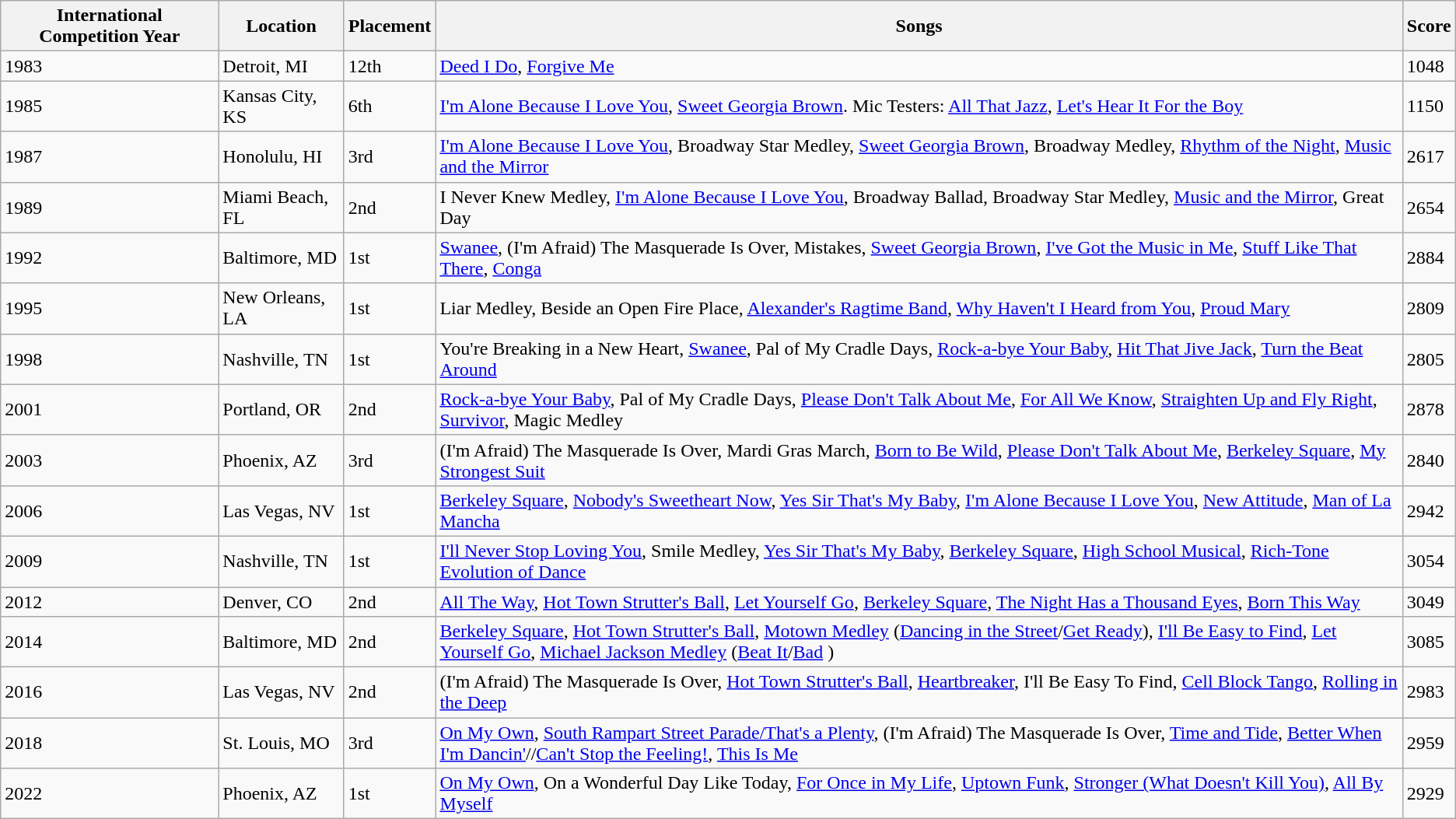<table class="wikitable">
<tr>
<th>International Competition Year</th>
<th>Location</th>
<th>Placement</th>
<th>Songs</th>
<th>Score</th>
</tr>
<tr>
<td>1983</td>
<td>Detroit, MI</td>
<td>12th</td>
<td><a href='#'>Deed I Do</a>, <a href='#'>Forgive Me</a></td>
<td>1048</td>
</tr>
<tr>
<td>1985</td>
<td>Kansas City, KS</td>
<td>6th</td>
<td><a href='#'>I'm Alone Because I Love You</a>, <a href='#'>Sweet Georgia Brown</a>. Mic Testers: <a href='#'>All That Jazz</a>, <a href='#'>Let's Hear It For the Boy</a></td>
<td>1150</td>
</tr>
<tr>
<td>1987</td>
<td>Honolulu, HI</td>
<td>3rd</td>
<td><a href='#'>I'm Alone Because I Love You</a>, Broadway Star Medley, <a href='#'>Sweet Georgia Brown</a>, Broadway Medley, <a href='#'>Rhythm of the Night</a>, <a href='#'>Music and the Mirror</a></td>
<td>2617</td>
</tr>
<tr>
<td>1989</td>
<td>Miami Beach, FL</td>
<td>2nd</td>
<td>I Never Knew Medley, <a href='#'>I'm Alone Because I Love You</a>, Broadway Ballad, Broadway Star Medley, <a href='#'>Music and the Mirror</a>, Great Day</td>
<td>2654</td>
</tr>
<tr>
<td>1992</td>
<td>Baltimore, MD</td>
<td>1st</td>
<td><a href='#'>Swanee</a>, (I'm Afraid) The Masquerade Is Over, Mistakes, <a href='#'>Sweet Georgia Brown</a>, <a href='#'>I've Got the Music in Me</a>, <a href='#'>Stuff Like That There</a>, <a href='#'>Conga</a></td>
<td>2884</td>
</tr>
<tr>
<td>1995</td>
<td>New Orleans, LA</td>
<td>1st</td>
<td>Liar Medley, Beside an Open Fire Place, <a href='#'>Alexander's Ragtime Band</a>, <a href='#'>Why Haven't I Heard from You</a>, <a href='#'>Proud Mary</a></td>
<td>2809</td>
</tr>
<tr>
<td>1998</td>
<td>Nashville, TN</td>
<td>1st</td>
<td>You're Breaking in a New Heart, <a href='#'>Swanee</a>, Pal of My Cradle Days, <a href='#'>Rock-a-bye Your Baby</a>, <a href='#'>Hit That Jive Jack</a>, <a href='#'>Turn the Beat Around</a></td>
<td>2805</td>
</tr>
<tr>
<td>2001</td>
<td>Portland, OR</td>
<td>2nd</td>
<td><a href='#'>Rock-a-bye Your Baby</a>, Pal of My Cradle Days, <a href='#'>Please Don't Talk About Me</a>, <a href='#'>For All We Know</a>, <a href='#'>Straighten Up and Fly Right</a>, <a href='#'>Survivor</a>, Magic Medley</td>
<td>2878</td>
</tr>
<tr>
<td>2003</td>
<td>Phoenix, AZ</td>
<td>3rd</td>
<td>(I'm Afraid) The Masquerade Is Over, Mardi Gras March, <a href='#'>Born to Be Wild</a>, <a href='#'>Please Don't Talk About Me</a>, <a href='#'>Berkeley Square</a>, <a href='#'>My Strongest Suit</a></td>
<td>2840</td>
</tr>
<tr>
<td>2006</td>
<td>Las Vegas, NV</td>
<td>1st</td>
<td><a href='#'>Berkeley Square</a>, <a href='#'>Nobody's Sweetheart Now</a>, <a href='#'>Yes Sir That's My Baby</a>, <a href='#'>I'm Alone Because I Love You</a>, <a href='#'>New Attitude</a>, <a href='#'>Man of La Mancha</a></td>
<td>2942</td>
</tr>
<tr>
<td>2009</td>
<td>Nashville, TN</td>
<td>1st</td>
<td><a href='#'>I'll Never Stop Loving You</a>, Smile Medley, <a href='#'>Yes Sir That's My Baby</a>, <a href='#'>Berkeley Square</a>, <a href='#'>High School Musical</a>, <a href='#'>Rich-Tone Evolution of Dance</a></td>
<td>3054</td>
</tr>
<tr>
<td>2012</td>
<td>Denver, CO</td>
<td>2nd</td>
<td><a href='#'>All The Way</a>, <a href='#'>Hot Town Strutter's Ball</a>, <a href='#'>Let Yourself Go</a>, <a href='#'>Berkeley Square</a>, <a href='#'>The Night Has a Thousand Eyes</a>, <a href='#'>Born This Way</a></td>
<td>3049</td>
</tr>
<tr>
<td>2014</td>
<td>Baltimore, MD</td>
<td>2nd</td>
<td><a href='#'>Berkeley Square</a>, <a href='#'>Hot Town Strutter's Ball</a>, <a href='#'>Motown Medley</a>    (<a href='#'>Dancing in the Street</a>/<a href='#'>Get Ready</a>), <a href='#'>I'll Be Easy to Find</a>, <a href='#'>Let Yourself Go</a>, <a href='#'>Michael Jackson Medley</a> (<a href='#'>Beat It</a>/<a href='#'>Bad</a> )</td>
<td>3085</td>
</tr>
<tr>
<td>2016</td>
<td>Las Vegas, NV</td>
<td>2nd</td>
<td>(I'm Afraid) The Masquerade Is Over, <a href='#'>Hot Town Strutter's Ball</a>, <a href='#'>Heartbreaker</a>, I'll Be Easy To Find, <a href='#'>Cell Block Tango</a>, <a href='#'>Rolling in the Deep</a></td>
<td>2983</td>
</tr>
<tr>
<td>2018</td>
<td>St. Louis, MO</td>
<td>3rd</td>
<td><a href='#'>On My Own</a>, <a href='#'>South Rampart Street Parade/That's a Plenty</a>, (I'm Afraid) The Masquerade Is Over, <a href='#'>Time and Tide</a>, <a href='#'>Better When I'm Dancin'</a>//<a href='#'>Can't Stop the Feeling!</a>, <a href='#'>This Is Me</a></td>
<td>2959</td>
</tr>
<tr>
<td>2022</td>
<td>Phoenix, AZ</td>
<td>1st</td>
<td><a href='#'>On My Own</a>, On a Wonderful Day Like Today, <a href='#'>For Once in My Life</a>, <a href='#'>Uptown Funk</a>, <a href='#'>Stronger (What Doesn't Kill You)</a>, <a href='#'>All By Myself</a></td>
<td>2929</td>
</tr>
</table>
